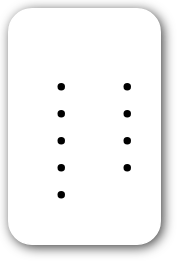<table style=" border-radius:1em; box-shadow: 0.1em 0.1em 0.5em rgba(0,0,0,0.75); background-color: white; border: 1px solid white; padding: 5px;">
<tr style="vertical-align:top;">
<td><br><ul><li></li><li></li><li></li><li></li><li></li></ul></td>
<td valign="top"><br><ul><li></li><li></li><li></li><li></li></ul></td>
</tr>
</table>
